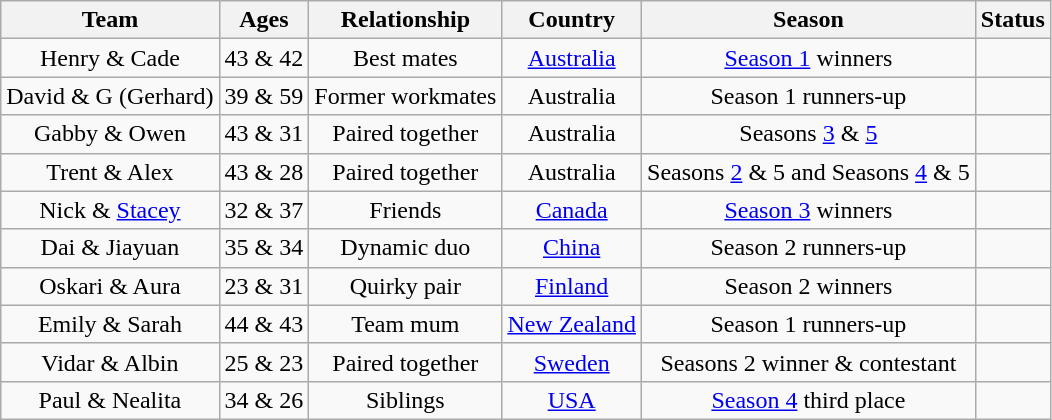<table class="wikitable" style="text-align:center">
<tr valign="top">
<th>Team</th>
<th>Ages</th>
<th>Relationship</th>
<th>Country</th>
<th>Season</th>
<th>Status</th>
</tr>
<tr valign="top">
<td>Henry & Cade</td>
<td>43 & 42</td>
<td>Best mates</td>
<td><a href='#'>Australia</a></td>
<td><a href='#'>Season 1</a> winners</td>
<td></td>
</tr>
<tr valign="top">
<td>David & G (Gerhard)</td>
<td>39 & 59</td>
<td>Former workmates</td>
<td>Australia</td>
<td>Season 1 runners-up</td>
<td></td>
</tr>
<tr valign="top">
<td>Gabby & Owen</td>
<td>43 & 31</td>
<td>Paired together</td>
<td>Australia</td>
<td>Seasons <a href='#'>3</a> & <a href='#'>5</a></td>
<td></td>
</tr>
<tr valign="top">
<td>Trent & Alex</td>
<td>43 & 28</td>
<td>Paired together</td>
<td>Australia</td>
<td>Seasons <a href='#'>2</a> & 5 and Seasons <a href='#'>4</a> & 5</td>
<td></td>
</tr>
<tr valign="top">
<td>Nick & <a href='#'>Stacey</a></td>
<td>32 & 37</td>
<td>Friends</td>
<td><a href='#'>Canada</a></td>
<td><a href='#'>Season 3</a> winners</td>
<td></td>
</tr>
<tr valign="top">
<td>Dai & Jiayuan</td>
<td>35 & 34</td>
<td>Dynamic duo</td>
<td><a href='#'>China</a></td>
<td>Season 2 runners-up</td>
<td></td>
</tr>
<tr valign="top">
<td>Oskari & Aura</td>
<td>23 & 31</td>
<td>Quirky pair</td>
<td><a href='#'>Finland</a></td>
<td>Season 2 winners</td>
<td></td>
</tr>
<tr valign="top">
<td>Emily & Sarah</td>
<td>44 & 43</td>
<td>Team mum</td>
<td><a href='#'>New Zealand</a></td>
<td>Season 1 runners-up</td>
<td></td>
</tr>
<tr valign="top">
<td>Vidar & Albin</td>
<td>25 & 23</td>
<td>Paired together</td>
<td><a href='#'>Sweden</a></td>
<td>Seasons 2 winner & contestant</td>
<td></td>
</tr>
<tr valign="top">
<td>Paul & Nealita</td>
<td>34 & 26</td>
<td>Siblings</td>
<td><a href='#'>USA</a></td>
<td><a href='#'>Season 4</a> third place</td>
<td></td>
</tr>
</table>
